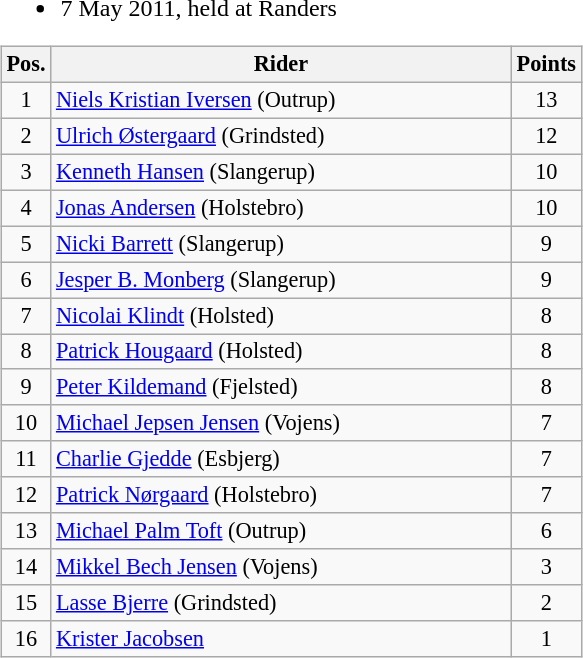<table width=100%>
<tr>
<td width=50% valign=top><br><ul><li>7 May 2011, held at Randers</li></ul><table class=wikitable style="font-size:93%;">
<tr>
<th width=25px>Pos.</th>
<th width=300px>Rider</th>
<th width=40px>Points</th>
</tr>
<tr align=center>
<td>1</td>
<td align=left><a href='#'>Niels Kristian Iversen</a> (Outrup)</td>
<td>13</td>
</tr>
<tr align=center>
<td>2</td>
<td align=left><a href='#'>Ulrich Østergaard</a> (Grindsted)</td>
<td>12</td>
</tr>
<tr align=center>
<td>3</td>
<td align=left><a href='#'>Kenneth Hansen</a> (Slangerup)</td>
<td>10</td>
</tr>
<tr align=center>
<td>4</td>
<td align=left><a href='#'>Jonas Andersen</a> (Holstebro)</td>
<td>10</td>
</tr>
<tr align=center>
<td>5</td>
<td align=left><a href='#'>Nicki Barrett</a> (Slangerup)</td>
<td>9</td>
</tr>
<tr align=center>
<td>6</td>
<td align=left><a href='#'>Jesper B. Monberg</a> (Slangerup)</td>
<td>9</td>
</tr>
<tr align=center>
<td>7</td>
<td align=left><a href='#'>Nicolai Klindt</a> (Holsted)</td>
<td>8</td>
</tr>
<tr align=center>
<td>8</td>
<td align=left><a href='#'>Patrick Hougaard</a> (Holsted)</td>
<td>8</td>
</tr>
<tr align=center>
<td>9</td>
<td align=left><a href='#'>Peter Kildemand</a> (Fjelsted)</td>
<td>8</td>
</tr>
<tr align=center>
<td>10</td>
<td align=left><a href='#'>Michael Jepsen Jensen</a> (Vojens)</td>
<td>7</td>
</tr>
<tr align=center>
<td>11</td>
<td align=left><a href='#'>Charlie Gjedde</a> (Esbjerg)</td>
<td>7</td>
</tr>
<tr align=center>
<td>12</td>
<td align=left><a href='#'>Patrick Nørgaard</a> (Holstebro)</td>
<td>7</td>
</tr>
<tr align=center>
<td>13</td>
<td align=left><a href='#'>Michael Palm Toft</a> (Outrup)</td>
<td>6</td>
</tr>
<tr align=center>
<td>14</td>
<td align=left><a href='#'>Mikkel Bech Jensen</a> (Vojens)</td>
<td>3</td>
</tr>
<tr align=center>
<td>15</td>
<td align=left><a href='#'>Lasse Bjerre</a> (Grindsted)</td>
<td>2</td>
</tr>
<tr align=center>
<td>16</td>
<td align=left><a href='#'>Krister Jacobsen</a></td>
<td>1</td>
</tr>
</table>
</td>
</tr>
<tr>
<td valign=top></td>
</tr>
</table>
